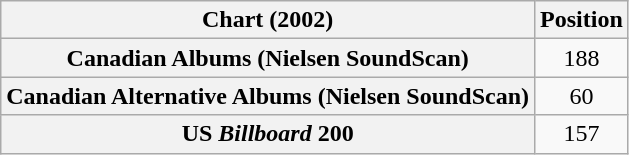<table class="wikitable plainrowheaders" style="text-align:center">
<tr>
<th scope="col">Chart (2002)</th>
<th scope="col">Position</th>
</tr>
<tr>
<th scope="row">Canadian Albums (Nielsen SoundScan)</th>
<td>188</td>
</tr>
<tr>
<th scope="row">Canadian Alternative Albums (Nielsen SoundScan)</th>
<td>60</td>
</tr>
<tr>
<th scope="row">US <em>Billboard</em> 200</th>
<td>157</td>
</tr>
</table>
